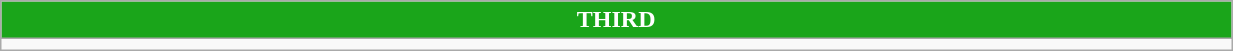<table class="wikitable collapsible collapsed" style="width:65%">
<tr>
<th colspan=6 ! style="color:white; background:#1AA51A">THIRD</th>
</tr>
<tr>
<td></td>
</tr>
</table>
